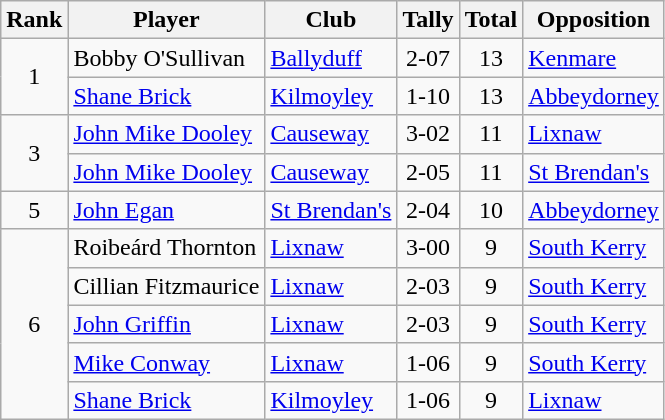<table class="wikitable">
<tr>
<th>Rank</th>
<th>Player</th>
<th>Club</th>
<th>Tally</th>
<th>Total</th>
<th>Opposition</th>
</tr>
<tr>
<td rowspan="2" style="text-align:center;">1</td>
<td>Bobby O'Sullivan</td>
<td><a href='#'>Ballyduff</a></td>
<td align=center>2-07</td>
<td align=center>13</td>
<td><a href='#'>Kenmare</a></td>
</tr>
<tr>
<td><a href='#'>Shane Brick</a></td>
<td><a href='#'>Kilmoyley</a></td>
<td align=center>1-10</td>
<td align=center>13</td>
<td><a href='#'>Abbeydorney</a></td>
</tr>
<tr>
<td rowspan="2" style="text-align:center;">3</td>
<td><a href='#'>John Mike Dooley</a></td>
<td><a href='#'>Causeway</a></td>
<td align=center>3-02</td>
<td align=center>11</td>
<td><a href='#'>Lixnaw</a></td>
</tr>
<tr>
<td><a href='#'>John Mike Dooley</a></td>
<td><a href='#'>Causeway</a></td>
<td align=center>2-05</td>
<td align=center>11</td>
<td><a href='#'>St Brendan's</a></td>
</tr>
<tr>
<td rowspan="1" style="text-align:center;">5</td>
<td><a href='#'>John Egan</a></td>
<td><a href='#'>St Brendan's</a></td>
<td align=center>2-04</td>
<td align=center>10</td>
<td><a href='#'>Abbeydorney</a></td>
</tr>
<tr>
<td rowspan="5" style="text-align:center;">6</td>
<td>Roibeárd Thornton</td>
<td><a href='#'>Lixnaw</a></td>
<td align=center>3-00</td>
<td align=center>9</td>
<td><a href='#'>South Kerry</a></td>
</tr>
<tr>
<td>Cillian Fitzmaurice</td>
<td><a href='#'>Lixnaw</a></td>
<td align=center>2-03</td>
<td align=center>9</td>
<td><a href='#'>South Kerry</a></td>
</tr>
<tr>
<td><a href='#'>John Griffin</a></td>
<td><a href='#'>Lixnaw</a></td>
<td align=center>2-03</td>
<td align=center>9</td>
<td><a href='#'>South Kerry</a></td>
</tr>
<tr>
<td><a href='#'>Mike Conway</a></td>
<td><a href='#'>Lixnaw</a></td>
<td align=center>1-06</td>
<td align=center>9</td>
<td><a href='#'>South Kerry</a></td>
</tr>
<tr>
<td><a href='#'>Shane Brick</a></td>
<td><a href='#'>Kilmoyley</a></td>
<td align=center>1-06</td>
<td align=center>9</td>
<td><a href='#'>Lixnaw</a></td>
</tr>
</table>
